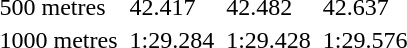<table>
<tr>
<td>500 metres<br></td>
<td></td>
<td>42.417</td>
<td></td>
<td>42.482</td>
<td></td>
<td>42.637</td>
</tr>
<tr>
<td>1000 metres<br></td>
<td></td>
<td>1:29.284</td>
<td></td>
<td>1:29.428</td>
<td></td>
<td>1:29.576</td>
</tr>
</table>
